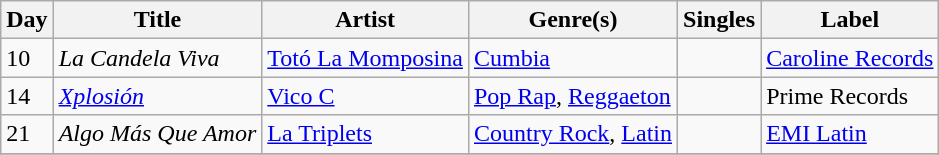<table class="wikitable sortable" style="text-align: left;">
<tr>
<th>Day</th>
<th>Title</th>
<th>Artist</th>
<th>Genre(s)</th>
<th>Singles</th>
<th>Label</th>
</tr>
<tr>
<td>10</td>
<td><em>La Candela Viva</em></td>
<td><a href='#'>Totó La Momposina</a></td>
<td><a href='#'>Cumbia</a></td>
<td></td>
<td><a href='#'>Caroline Records</a></td>
</tr>
<tr>
<td>14</td>
<td><em><a href='#'>Xplosión</a></em></td>
<td><a href='#'>Vico C</a></td>
<td><a href='#'>Pop Rap</a>, <a href='#'>Reggaeton</a></td>
<td></td>
<td>Prime Records</td>
</tr>
<tr>
<td>21</td>
<td><em>Algo Más Que Amor</em></td>
<td><a href='#'>La Triplets</a></td>
<td><a href='#'>Country Rock</a>, <a href='#'>Latin</a></td>
<td></td>
<td><a href='#'>EMI Latin</a></td>
</tr>
<tr>
</tr>
</table>
